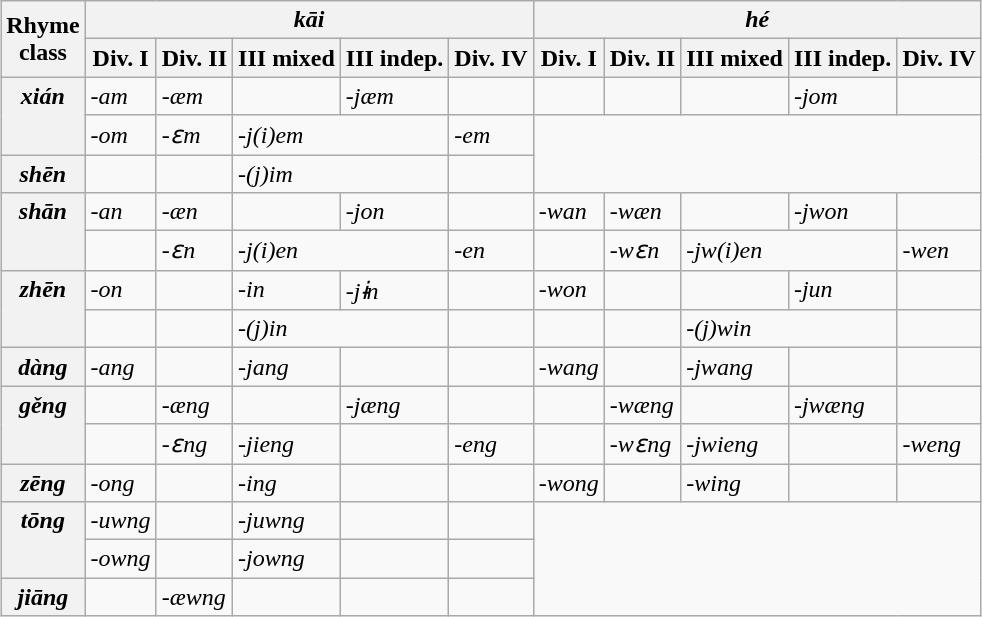<table class="wikitable" style="margin: 1em auto 1em auto;">
<tr>
<th rowspan="2">Rhyme<br>class</th>
<th colspan="5"> <em>kāi</em></th>
<th colspan="5"> <em>hé</em></th>
</tr>
<tr>
<th>Div. I</th>
<th>Div. II</th>
<th>III mixed</th>
<th>III indep.</th>
<th>Div. IV</th>
<th>Div. I</th>
<th>Div. II</th>
<th>III mixed</th>
<th>III indep.</th>
<th>Div. IV</th>
</tr>
<tr valign="top">
<th rowspan="2"> <em>xián</em></th>
<td> <em>-am</em></td>
<td> <em>-æm</em></td>
<td></td>
<td> <em>-jæm</em></td>
<td></td>
<td></td>
<td></td>
<td></td>
<td> <em>-jom</em></td>
<td></td>
</tr>
<tr>
<td> <em>-om</em></td>
<td> <em>-ɛm</em></td>
<td colspan="2"> <em>-j(i)em</em></td>
<td> <em>-em</em></td>
</tr>
<tr>
<th> <em>shēn</em></th>
<td></td>
<td></td>
<td colspan="2"> <em>-(j)im</em></td>
<td></td>
</tr>
<tr valign="top">
<th rowspan="2"> <em>shān</em></th>
<td> <em>-an</em></td>
<td> <em>-æn</em></td>
<td></td>
<td> <em>-jon</em></td>
<td></td>
<td> <em>-wan</em></td>
<td> <em>-wæn</em></td>
<td></td>
<td> <em>-jwon</em></td>
<td></td>
</tr>
<tr>
<td></td>
<td> <em>-ɛn</em></td>
<td colspan="2"> <em>-j(i)en</em></td>
<td> <em>-en</em></td>
<td></td>
<td> <em>-wɛn</em></td>
<td colspan="2"> <em>-jw(i)en</em></td>
<td> <em>-wen</em></td>
</tr>
<tr valign="top">
<th rowspan="2"> <em>zhēn</em></th>
<td> <em>-on</em></td>
<td></td>
<td> <em>-in</em></td>
<td> <em>-jɨn</em></td>
<td></td>
<td> <em>-won</em></td>
<td></td>
<td></td>
<td> <em>-jun</em></td>
<td></td>
</tr>
<tr>
<td></td>
<td></td>
<td colspan="2"> <em>-(j)in</em></td>
<td></td>
<td></td>
<td></td>
<td colspan="2"> <em>-(j)win</em></td>
<td></td>
</tr>
<tr valign="top">
<th> <em>dàng</em></th>
<td> <em>-ang</em></td>
<td></td>
<td> <em>-jang</em></td>
<td></td>
<td></td>
<td> <em>-wang</em></td>
<td></td>
<td> <em>-jwang</em></td>
<td></td>
<td></td>
</tr>
<tr valign="top">
<th rowspan="2"> <em>gěng</em></th>
<td></td>
<td> <em>-æng</em></td>
<td></td>
<td> <em>-jæng</em></td>
<td></td>
<td></td>
<td> <em>-wæng</em></td>
<td></td>
<td> <em>-jwæng</em></td>
<td></td>
</tr>
<tr>
<td></td>
<td> <em>-ɛng</em></td>
<td> <em>-jieng</em></td>
<td></td>
<td> <em>-eng</em></td>
<td></td>
<td> <em>-wɛng</em></td>
<td> <em>-jwieng</em></td>
<td></td>
<td> <em>-weng</em></td>
</tr>
<tr>
<th> <em>zēng</em></th>
<td> <em>-ong</em></td>
<td></td>
<td> <em>-ing</em></td>
<td></td>
<td></td>
<td> <em>-wong</em></td>
<td></td>
<td> <em>-wing</em></td>
<td></td>
<td></td>
</tr>
<tr valign="top">
<th rowspan="2"> <em>tōng</em></th>
<td> <em>-uwng</em></td>
<td></td>
<td> <em>-juwng</em></td>
<td></td>
<td></td>
</tr>
<tr>
<td> <em>-owng</em></td>
<td></td>
<td> <em>-jowng</em></td>
<td></td>
<td></td>
</tr>
<tr>
<th> <em>jiāng</em></th>
<td></td>
<td> <em>-æwng</em></td>
<td></td>
<td></td>
<td></td>
</tr>
</table>
